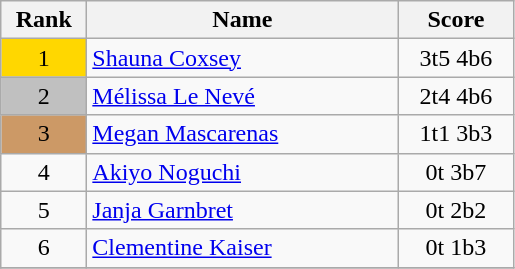<table class="wikitable">
<tr>
<th width = "50">Rank</th>
<th width = "200">Name</th>
<th width = "70">Score</th>
</tr>
<tr>
<td align="center" style="background: gold">1</td>
<td> <a href='#'>Shauna Coxsey</a></td>
<td align="center">3t5 4b6</td>
</tr>
<tr>
<td align="center" style="background: silver">2</td>
<td> <a href='#'>Mélissa Le Nevé</a></td>
<td align="center">2t4 4b6</td>
</tr>
<tr>
<td align="center" style="background: #cc9966">3</td>
<td> <a href='#'>Megan Mascarenas</a></td>
<td align="center">1t1 3b3</td>
</tr>
<tr>
<td align="center">4</td>
<td> <a href='#'>Akiyo Noguchi</a></td>
<td align="center">0t 3b7</td>
</tr>
<tr>
<td align="center">5</td>
<td> <a href='#'>Janja Garnbret</a></td>
<td align="center">0t 2b2</td>
</tr>
<tr>
<td align="center">6</td>
<td> <a href='#'>Clementine Kaiser</a></td>
<td align="center">0t 1b3</td>
</tr>
<tr>
</tr>
</table>
